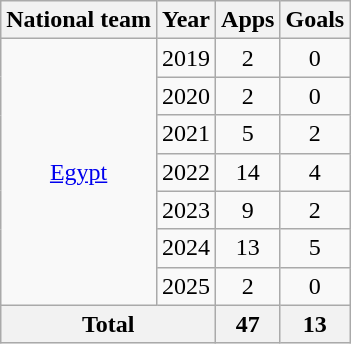<table class="wikitable" style="text-align:center">
<tr>
<th>National team</th>
<th>Year</th>
<th>Apps</th>
<th>Goals</th>
</tr>
<tr>
<td rowspan="7"><a href='#'>Egypt</a></td>
<td>2019</td>
<td>2</td>
<td>0</td>
</tr>
<tr>
<td>2020</td>
<td>2</td>
<td>0</td>
</tr>
<tr>
<td>2021</td>
<td>5</td>
<td>2</td>
</tr>
<tr>
<td>2022</td>
<td>14</td>
<td>4</td>
</tr>
<tr>
<td>2023</td>
<td>9</td>
<td>2</td>
</tr>
<tr>
<td>2024</td>
<td>13</td>
<td>5</td>
</tr>
<tr>
<td>2025</td>
<td>2</td>
<td>0</td>
</tr>
<tr>
<th colspan="2">Total</th>
<th>47</th>
<th>13</th>
</tr>
</table>
